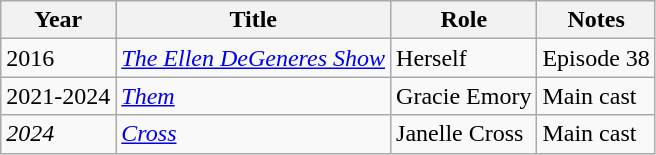<table class="wikitable sortable">
<tr>
<th>Year</th>
<th>Title</th>
<th>Role</th>
<th class="unsortable">Notes</th>
</tr>
<tr>
<td>2016</td>
<td><a href='#'><em>The Ellen DeGeneres Show</em></a></td>
<td>Herself</td>
<td>Episode 38</td>
</tr>
<tr>
<td>2021-2024</td>
<td><em><a href='#'>Them</a></em></td>
<td>Gracie Emory</td>
<td>Main cast</td>
</tr>
<tr>
<td><em>2024</em></td>
<td><em><a href='#'>Cross</a></em></td>
<td>Janelle Cross</td>
<td>Main cast</td>
</tr>
</table>
